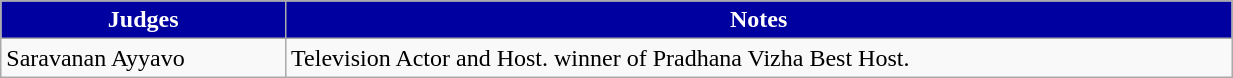<table class="wikitable" width="65%">
<tr>
<th scope="col" style ="background: #0000A0 ;color:White">Judges</th>
<th scope="col" style ="background: #0000A0 ;color:White">Notes</th>
</tr>
<tr>
<td>Saravanan Ayyavo</td>
<td>Television Actor and Host. winner of Pradhana Vizha Best Host.</td>
</tr>
</table>
